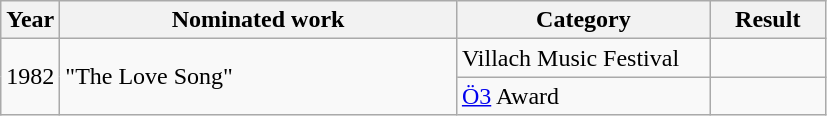<table class="wikitable">
<tr>
<th width="32">Year</th>
<th width="257">Nominated work</th>
<th width="162">Category</th>
<th width="69">Result</th>
</tr>
<tr>
<td rowspan="2">1982</td>
<td rowspan="2">"The Love Song"</td>
<td>Villach Music Festival</td>
<td></td>
</tr>
<tr>
<td><a href='#'>Ö3</a> Award</td>
<td></td>
</tr>
</table>
